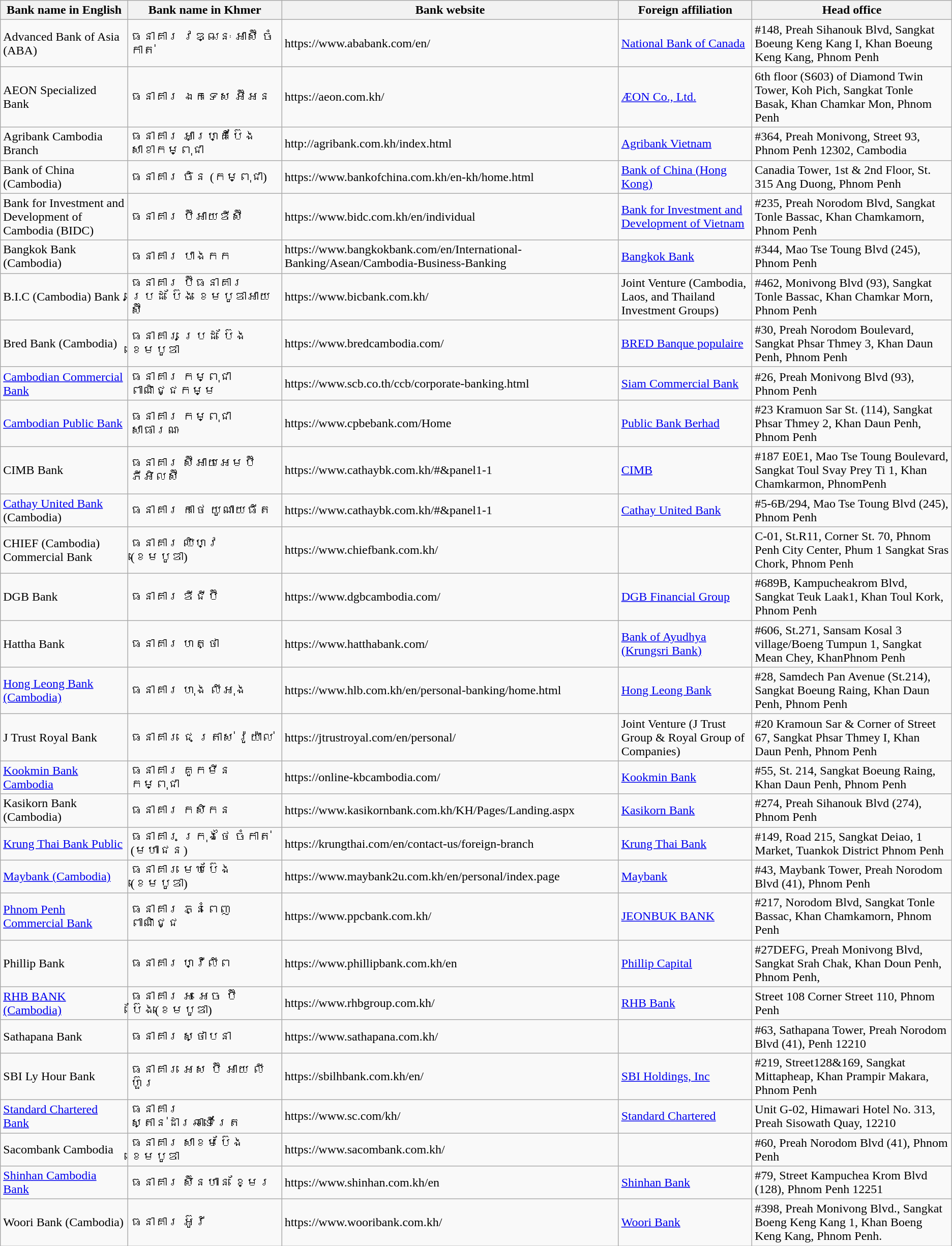<table class="wikitable sortable">
<tr>
<th>Bank name in English</th>
<th>Bank name in Khmer</th>
<th>Bank website</th>
<th>Foreign affiliation</th>
<th>Head office</th>
</tr>
<tr>
<td>Advanced Bank of Asia (ABA)</td>
<td>ធនាគារ វឌ្ឍនៈ អាស៊ី ចំកាត់​</td>
<td>https://www.ababank.com/en/</td>
<td><a href='#'>National Bank of Canada</a></td>
<td>#148, Preah Sihanouk Blvd, Sangkat Boeung Keng Kang I, Khan Boeung Keng Kang, Phnom Penh</td>
</tr>
<tr>
<td>AEON Specialized Bank</td>
<td>ធនាគារ ឯកទេស អ៊ីអន</td>
<td>https://aeon.com.kh/</td>
<td><a href='#'>ÆON Co., Ltd.</a></td>
<td>6th floor (S603) of Diamond Twin Tower, Koh Pich, Sangkat Tonle Basak, Khan Chamkar Mon, Phnom Penh</td>
</tr>
<tr>
<td>Agribank Cambodia Branch</td>
<td>ធនាគារ អាហ្រ្គីប៊ែង សាខាកម្ពុជា</td>
<td>http://agribank.com.kh/index.html</td>
<td><a href='#'>Agribank Vietnam</a></td>
<td>#364, Preah Monivong, Street 93, Phnom Penh 12302, Cambodia</td>
</tr>
<tr>
<td>Bank of China (Cambodia)</td>
<td>ធនាគារ ចិន (កម្ពុជា)</td>
<td>https://www.bankofchina.com.kh/en-kh/home.html</td>
<td><a href='#'>Bank of China (Hong Kong)</a></td>
<td>Canadia Tower, 1st & 2nd Floor, St. 315 Ang Duong, Phnom Penh</td>
</tr>
<tr>
<td>Bank for Investment and Development of Cambodia (BIDC)</td>
<td>ធនាគារ ប៊ីអាយឌីស៊ី</td>
<td>https://www.bidc.com.kh/en/individual</td>
<td><a href='#'>Bank for Investment and Development of Vietnam</a></td>
<td>#235, Preah Norodom Blvd, Sangkat Tonle Bassac, Khan Chamkamorn, Phnom Penh</td>
</tr>
<tr>
<td>Bangkok Bank (Cambodia)</td>
<td>ធនាគារ បាងកក</td>
<td>https://www.bangkokbank.com/en/International-Banking/Asean/Cambodia-Business-Banking</td>
<td><a href='#'>Bangkok Bank</a></td>
<td>#344, Mao Tse Toung Blvd (245), Phnom Penh</td>
</tr>
<tr>
<td>B.I.C (Cambodia) Bank</td>
<td>ធនាគារ ប៊ីធនាគារ ប្រេដ ប៊ែង ខេមបូឌាអាយស៊ី</td>
<td>https://www.bicbank.com.kh/</td>
<td>Joint Venture (Cambodia, Laos, and Thailand Investment Groups)</td>
<td>#462, Monivong Blvd (93), Sangkat Tonle Bassac, Khan Chamkar Morn, Phnom Penh</td>
</tr>
<tr>
<td>Bred Bank (Cambodia)</td>
<td>ធនាគារ ប្រេដ ប៊ែង ខេមបូឌា</td>
<td>https://www.bredcambodia.com/</td>
<td><a href='#'>BRED Banque populaire</a></td>
<td>#30, Preah Norodom Boulevard, Sangkat Phsar Thmey 3, Khan Daun Penh, Phnom Penh</td>
</tr>
<tr>
<td><a href='#'>Cambodian Commercial Bank</a></td>
<td>ធនាគារ កម្ពុជា ពាណិជ្ជកម្ម</td>
<td>https://www.scb.co.th/ccb/corporate-banking.html</td>
<td><a href='#'>Siam Commercial Bank</a></td>
<td>#26, Preah Monivong Blvd (93), Phnom Penh</td>
</tr>
<tr>
<td><a href='#'>Cambodian Public Bank</a></td>
<td>ធនាគារ កម្ពុជា សាធារណៈ</td>
<td>https://www.cpbebank.com/Home</td>
<td><a href='#'>Public Bank Berhad</a></td>
<td>#23 Kramuon Sar St. (114), Sangkat Phsar Thmey 2, Khan Daun Penh,  Phnom Penh</td>
</tr>
<tr>
<td>CIMB Bank</td>
<td>ធនាគារ ស៊ីអាយអេមប៊ី ភីអិលស៊ី</td>
<td> https://www.cathaybk.com.kh/#&panel1-1 </td>
<td><a href='#'>CIMB</a></td>
<td>#187 E0E1, Mao Tse Toung Boulevard, Sangkat Toul Svay Prey Ti 1, Khan Chamkarmon, PhnomPenh</td>
</tr>
<tr>
<td><a href='#'>Cathay United Bank</a> (Cambodia)</td>
<td>ធនាគារ កាថេ យូណាយធីត</td>
<td>https://www.cathaybk.com.kh/#&panel1-1</td>
<td><a href='#'>Cathay United Bank</a></td>
<td>#5-6B/294, Mao Tse Toung Blvd (245), Phnom Penh</td>
</tr>
<tr>
<td>CHIEF (Cambodia) Commercial Bank</td>
<td>ធនាគារ ឈិហ្វ (ខេមបូឌា)</td>
<td>https://www.chiefbank.com.kh/</td>
<td></td>
<td>C-01, St.R11, Corner St. 70, Phnom Penh City Center, Phum 1 Sangkat Sras Chork, Phnom Penh</td>
</tr>
<tr>
<td>DGB Bank</td>
<td>ធនាគារ ឌីជីប៊ី</td>
<td>https://www.dgbcambodia.com/</td>
<td><a href='#'>DGB Financial Group</a></td>
<td>#689B, Kampucheakrom Blvd, Sangkat Teuk Laak1, Khan Toul Kork, Phnom Penh</td>
</tr>
<tr>
<td>Hattha Bank</td>
<td>ធនាគារ ហត្ថា</td>
<td>https://www.hatthabank.com/</td>
<td><a href='#'>Bank of Ayudhya (Krungsri Bank)</a></td>
<td>#606, St.271, Sansam Kosal 3 village/Boeng Tumpun 1, Sangkat Mean Chey, KhanPhnom Penh</td>
</tr>
<tr>
<td><a href='#'>Hong Leong Bank (Cambodia)</a></td>
<td>ធនាគារ ហុង លីអុង</td>
<td>https://www.hlb.com.kh/en/personal-banking/home.html</td>
<td><a href='#'>Hong Leong Bank</a></td>
<td>#28, Samdech Pan Avenue (St.214), Sangkat Boeung Raing, Khan Daun Penh, Phnom Penh</td>
</tr>
<tr>
<td>J Trust Royal Bank</td>
<td>ធនាគារ ជេ ត្រាស់ រ៉ូយ៉ាល់</td>
<td>https://jtrustroyal.com/en/personal/</td>
<td>Joint Venture (J Trust Group & Royal Group of Companies)</td>
<td>#20 Kramoun Sar & Corner of Street 67, Sangkat Phsar Thmey I, Khan Daun Penh, Phnom Penh</td>
</tr>
<tr>
<td><a href='#'>Kookmin Bank Cambodia</a></td>
<td>ធនាគារ គូកមីន កម្ពុជា</td>
<td>https://online-kbcambodia.com/</td>
<td><a href='#'>Kookmin Bank</a></td>
<td>#55, St. 214, Sangkat Boeung Raing, Khan Daun Penh, Phnom Penh</td>
</tr>
<tr>
<td>Kasikorn Bank (Cambodia)</td>
<td>ធនាគារ កសិកន</td>
<td>https://www.kasikornbank.com.kh/KH/Pages/Landing.aspx</td>
<td><a href='#'>Kasikorn Bank</a></td>
<td>#274, Preah Sihanouk Blvd (274), Phnom Penh</td>
</tr>
<tr>
<td><a href='#'>Krung Thai Bank Public</a></td>
<td>ធនាគារ ក្រុងថៃ ចំកាត់ (មហាជន)</td>
<td>https://krungthai.com/en/contact-us/foreign-branch</td>
<td><a href='#'>Krung Thai Bank</a></td>
<td>#149, Road 215, Sangkat Deiao, 1 Market, Tuankok District Phnom Penh</td>
</tr>
<tr>
<td><a href='#'>Maybank (Cambodia)</a></td>
<td>ធនាគារ មេឃប៊ែង (ខេមបូឌា)</td>
<td>https://www.maybank2u.com.kh/en/personal/index.page</td>
<td><a href='#'>Maybank</a></td>
<td>#43, Maybank Tower, Preah Norodom Blvd (41), Phnom Penh</td>
</tr>
<tr>
<td><a href='#'>Phnom Penh Commercial Bank</a></td>
<td>ធនាគារ ភ្នំពេញ ពាណិជ្ជ</td>
<td>https://www.ppcbank.com.kh/</td>
<td><a href='#'>JEONBUK BANK</a></td>
<td>#217, Norodom Blvd, Sangkat Tonle Bassac, Khan Chamkamorn, Phnom Penh</td>
</tr>
<tr>
<td>Phillip Bank</td>
<td>ធនាគារ ហ្វីលីព</td>
<td>https://www.phillipbank.com.kh/en</td>
<td><a href='#'>Phillip Capital</a></td>
<td>#27DEFG, Preah Monivong Blvd, Sangkat Srah Chak, Khan Doun Penh, Phnom Penh,</td>
</tr>
<tr>
<td><a href='#'>RHB BANK (Cambodia)</a></td>
<td>ធនាគារ អ អេច ប៊ី ប៊ែង(ខេមបូឌា)</td>
<td>https://www.rhbgroup.com.kh/</td>
<td><a href='#'>RHB Bank</a></td>
<td>Street 108 Corner Street 110, Phnom Penh</td>
</tr>
<tr>
<td>Sathapana Bank</td>
<td>ធនាគារ ស្ថាបនា</td>
<td>https://www.sathapana.com.kh/</td>
<td></td>
<td>#63, Sathapana Tower, Preah Norodom Blvd (41), Penh 12210</td>
</tr>
<tr>
<td>SBI Ly Hour Bank</td>
<td>ធនាគារ អេស ប៊ី អាយ លី ហ៊ួរ</td>
<td>https://sbilhbank.com.kh/en/</td>
<td><a href='#'>SBI Holdings, Inc</a></td>
<td>#219, Street128&169, Sangkat Mittapheap, Khan Prampir Makara, Phnom Penh</td>
</tr>
<tr>
<td><a href='#'>Standard Chartered Bank</a></td>
<td>ធនាគារ ស្តាន់ដារឆាទើរែត</td>
<td>https://www.sc.com/kh/</td>
<td><a href='#'>Standard Chartered</a></td>
<td>Unit G-02, Himawari Hotel No. 313, Preah Sisowath Quay, 12210</td>
</tr>
<tr>
<td>Sacombank Cambodia</td>
<td>ធនាគារ សាខមប៊ែង ខេមបូឌា</td>
<td>https://www.sacombank.com.kh/</td>
<td></td>
<td>#60, Preah Norodom Blvd (41), Phnom Penh</td>
</tr>
<tr>
<td><a href='#'>Shinhan Cambodia Bank</a></td>
<td>ធនាគារ ស៊ិនហាន ខ្មែរ</td>
<td>https://www.shinhan.com.kh/en</td>
<td><a href='#'>Shinhan Bank</a></td>
<td>#79, Street Kampuchea Krom Blvd (128), Phnom Penh 12251</td>
</tr>
<tr>
<td>Woori Bank (Cambodia)</td>
<td>ធនាគារ អ៊ូរី</td>
<td>https://www.wooribank.com.kh/</td>
<td><a href='#'>Woori Bank</a></td>
<td>#398, Preah Monivong Blvd., Sangkat Boeng Keng Kang 1, Khan Boeng Keng Kang, Phnom Penh.</td>
</tr>
</table>
